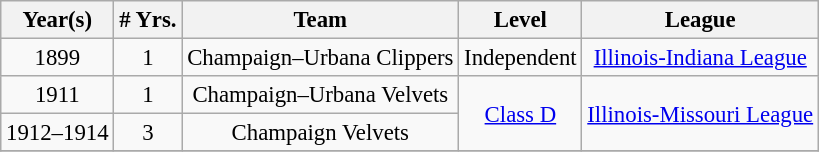<table class="wikitable" style="text-align:center; font-size: 95%;">
<tr>
<th>Year(s)</th>
<th># Yrs.</th>
<th>Team</th>
<th>Level</th>
<th>League</th>
</tr>
<tr>
<td>1899</td>
<td>1</td>
<td>Champaign–Urbana Clippers</td>
<td>Independent</td>
<td><a href='#'>Illinois-Indiana League</a></td>
</tr>
<tr>
<td>1911</td>
<td>1</td>
<td>Champaign–Urbana Velvets</td>
<td rowspan=2><a href='#'>Class D</a></td>
<td rowspan=2><a href='#'>Illinois-Missouri League</a></td>
</tr>
<tr>
<td>1912–1914</td>
<td>3</td>
<td>Champaign Velvets</td>
</tr>
<tr>
</tr>
</table>
